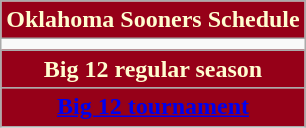<table class="wikitable collapsible collapsed" style=font-size:100% style="text-align:center">
<tr>
<th colspan="6" style="background:#960018; color:#FFFDD0; text-align:center"><strong>Oklahoma Sooners Schedule</strong></th>
</tr>
<tr>
<td></td>
</tr>
<tr>
<th colspan=9 style="background:#960018; color:#FFFDD0;">Big 12 regular season<br>

















</th>
</tr>
<tr>
<th colspan=9 style="background:#960018; color:#FFFDD0;"><a href='#'><span>Big 12 tournament</span></a><br>

</th>
</tr>
</table>
